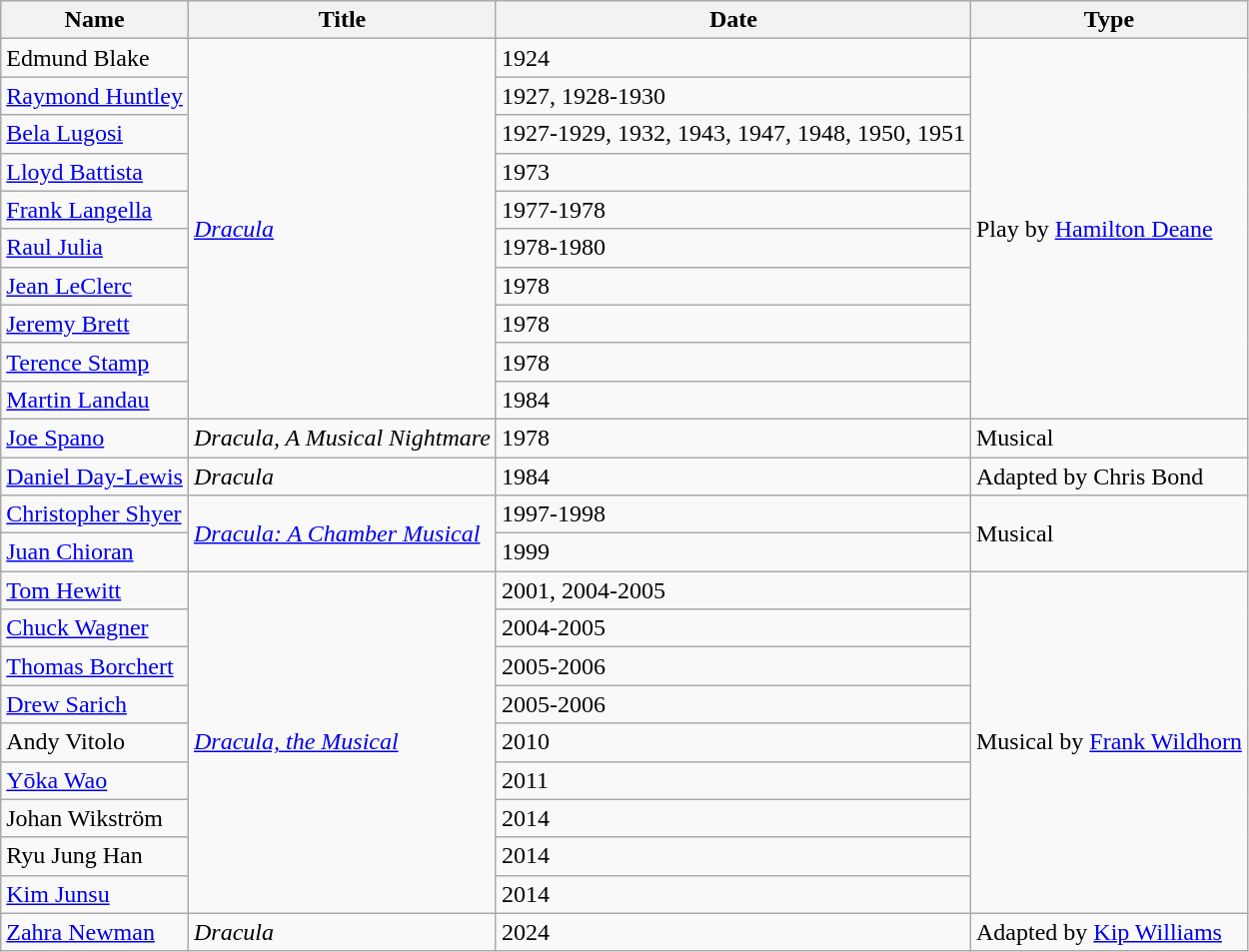<table class="wikitable sortable">
<tr>
<th scope=col>Name</th>
<th scope=col>Title</th>
<th scope=col>Date</th>
<th scope=col>Type</th>
</tr>
<tr>
<td>Edmund Blake</td>
<td rowspan=10><em><a href='#'>Dracula</a></em></td>
<td>1924</td>
<td rowspan=10>Play by <a href='#'>Hamilton Deane</a></td>
</tr>
<tr>
<td><a href='#'>Raymond Huntley</a></td>
<td>1927, 1928-1930</td>
</tr>
<tr>
<td><a href='#'>Bela Lugosi</a></td>
<td>1927-1929, 1932, 1943, 1947, 1948, 1950, 1951</td>
</tr>
<tr>
<td><a href='#'>Lloyd Battista</a></td>
<td>1973</td>
</tr>
<tr>
<td><a href='#'>Frank Langella</a></td>
<td>1977-1978</td>
</tr>
<tr>
<td><a href='#'>Raul Julia</a></td>
<td>1978-1980</td>
</tr>
<tr>
<td><a href='#'>Jean LeClerc</a></td>
<td>1978</td>
</tr>
<tr>
<td><a href='#'>Jeremy Brett</a></td>
<td>1978</td>
</tr>
<tr>
<td><a href='#'>Terence Stamp</a></td>
<td>1978</td>
</tr>
<tr>
<td><a href='#'>Martin Landau</a></td>
<td>1984</td>
</tr>
<tr>
<td><a href='#'>Joe Spano</a></td>
<td><em>Dracula, A Musical Nightmare</em></td>
<td>1978</td>
<td>Musical</td>
</tr>
<tr>
<td><a href='#'>Daniel Day-Lewis</a></td>
<td><em>Dracula</em></td>
<td>1984</td>
<td>Adapted by Chris Bond</td>
</tr>
<tr>
<td><a href='#'>Christopher Shyer</a></td>
<td rowspan=2><em><a href='#'>Dracula: A Chamber Musical</a></em></td>
<td>1997-1998</td>
<td rowspan=2>Musical</td>
</tr>
<tr>
<td><a href='#'>Juan Chioran</a></td>
<td>1999</td>
</tr>
<tr>
<td><a href='#'>Tom Hewitt</a></td>
<td rowspan=9><em><a href='#'>Dracula, the Musical</a></em></td>
<td>2001, 2004-2005</td>
<td rowspan=9>Musical by <a href='#'>Frank Wildhorn</a></td>
</tr>
<tr>
<td><a href='#'>Chuck Wagner</a></td>
<td>2004-2005</td>
</tr>
<tr>
<td><a href='#'>Thomas Borchert</a></td>
<td>2005-2006</td>
</tr>
<tr>
<td><a href='#'>Drew Sarich</a></td>
<td>2005-2006</td>
</tr>
<tr>
<td>Andy Vitolo</td>
<td>2010</td>
</tr>
<tr>
<td><a href='#'>Yōka Wao</a></td>
<td>2011</td>
</tr>
<tr>
<td>Johan Wikström</td>
<td>2014</td>
</tr>
<tr>
<td>Ryu Jung Han</td>
<td>2014</td>
</tr>
<tr>
<td><a href='#'>Kim Junsu</a></td>
<td>2014</td>
</tr>
<tr>
<td><a href='#'>Zahra Newman</a></td>
<td><em>Dracula</em></td>
<td>2024</td>
<td>Adapted by <a href='#'>Kip Williams</a></td>
</tr>
</table>
